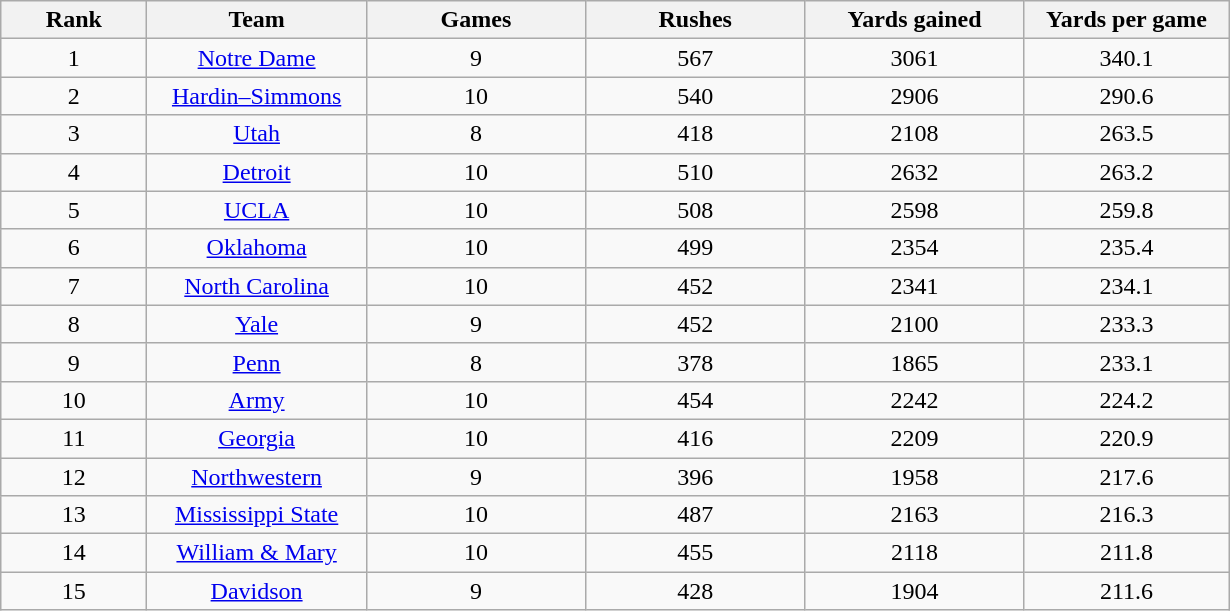<table class="wikitable sortable">
<tr>
<th bgcolor="#DDDDFF" width="10%">Rank</th>
<th bgcolor="#DDDDFF" width="15%">Team</th>
<th bgcolor="#DDDDFF" width="15%">Games</th>
<th bgcolor="#DDDDFF" width="15%">Rushes</th>
<th bgcolor="#DDDDFF" width="15%">Yards gained</th>
<th bgcolor="#DDDDFF" width="14%">Yards per game</th>
</tr>
<tr align="center">
<td>1</td>
<td><a href='#'>Notre Dame</a></td>
<td>9</td>
<td>567</td>
<td>3061</td>
<td>340.1</td>
</tr>
<tr align="center">
<td>2</td>
<td><a href='#'>Hardin–Simmons</a></td>
<td>10</td>
<td>540</td>
<td>2906</td>
<td>290.6</td>
</tr>
<tr align="center">
<td>3</td>
<td><a href='#'>Utah</a></td>
<td>8</td>
<td>418</td>
<td>2108</td>
<td>263.5</td>
</tr>
<tr align="center">
<td>4</td>
<td><a href='#'>Detroit</a></td>
<td>10</td>
<td>510</td>
<td>2632</td>
<td>263.2</td>
</tr>
<tr align="center">
<td>5</td>
<td><a href='#'>UCLA</a></td>
<td>10</td>
<td>508</td>
<td>2598</td>
<td>259.8</td>
</tr>
<tr align="center">
<td>6</td>
<td><a href='#'>Oklahoma</a></td>
<td>10</td>
<td>499</td>
<td>2354</td>
<td>235.4</td>
</tr>
<tr align="center">
<td>7</td>
<td><a href='#'>North Carolina</a></td>
<td>10</td>
<td>452</td>
<td>2341</td>
<td>234.1</td>
</tr>
<tr align="center">
<td>8</td>
<td><a href='#'>Yale</a></td>
<td>9</td>
<td>452</td>
<td>2100</td>
<td>233.3</td>
</tr>
<tr align="center">
<td>9</td>
<td><a href='#'>Penn</a></td>
<td>8</td>
<td>378</td>
<td>1865</td>
<td>233.1</td>
</tr>
<tr align="center">
<td>10</td>
<td><a href='#'>Army</a></td>
<td>10</td>
<td>454</td>
<td>2242</td>
<td>224.2</td>
</tr>
<tr align="center">
<td>11</td>
<td><a href='#'>Georgia</a></td>
<td>10</td>
<td>416</td>
<td>2209</td>
<td>220.9</td>
</tr>
<tr align="center">
<td>12</td>
<td><a href='#'>Northwestern</a></td>
<td>9</td>
<td>396</td>
<td>1958</td>
<td>217.6</td>
</tr>
<tr align="center">
<td>13</td>
<td><a href='#'>Mississippi State</a></td>
<td>10</td>
<td>487</td>
<td>2163</td>
<td>216.3</td>
</tr>
<tr align="center">
<td>14</td>
<td><a href='#'>William & Mary</a></td>
<td>10</td>
<td>455</td>
<td>2118</td>
<td>211.8</td>
</tr>
<tr align="center">
<td>15</td>
<td><a href='#'>Davidson</a></td>
<td>9</td>
<td>428</td>
<td>1904</td>
<td>211.6</td>
</tr>
</table>
